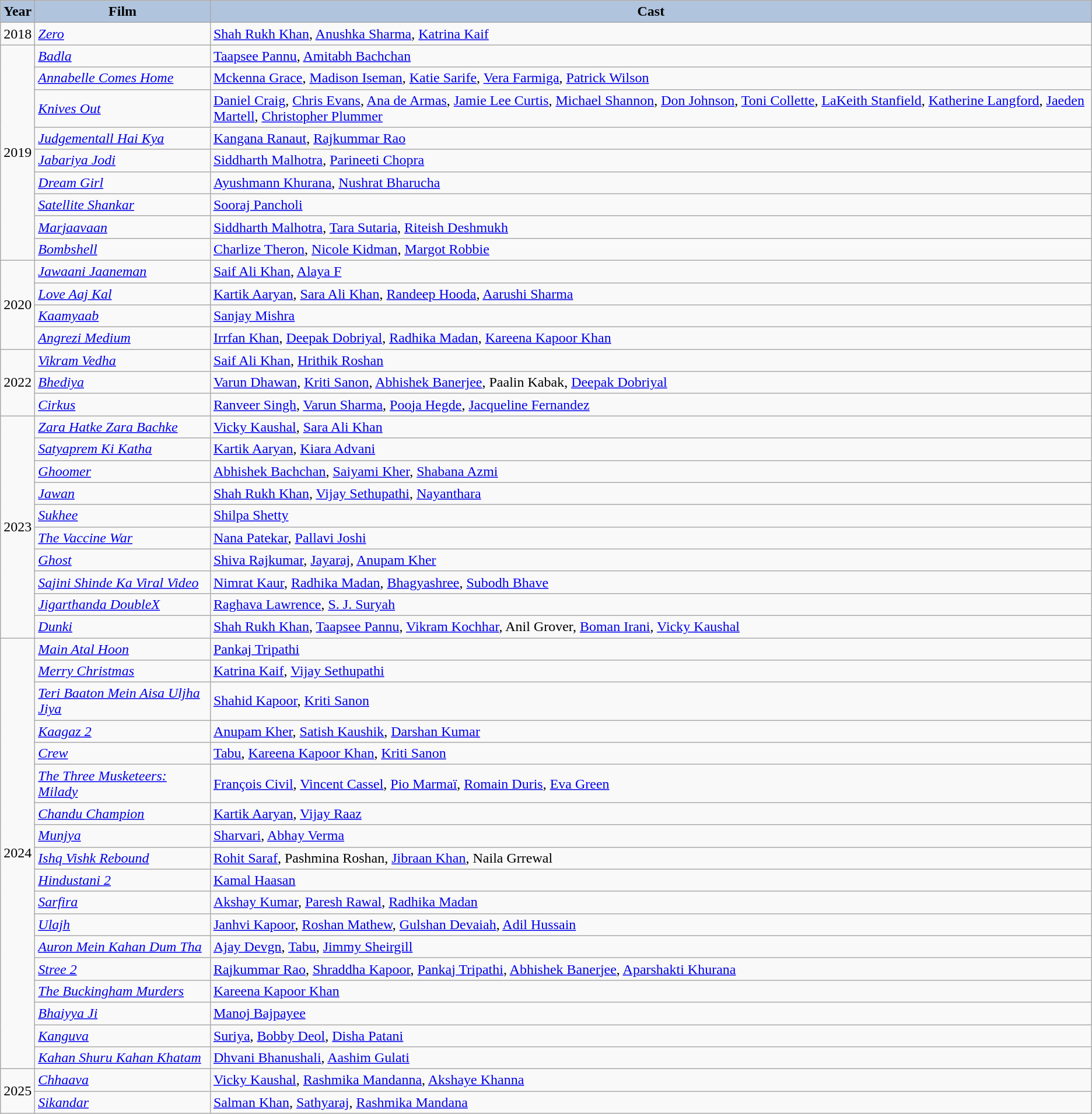<table class="wikitable">
<tr style="text-align:center;">
<th style="background:#B0C4DE;">Year</th>
<th style="background:#B0C4DE;">Film</th>
<th style="background:#B0C4DE;">Cast</th>
</tr>
<tr>
<td>2018</td>
<td><em><a href='#'>Zero</a></em></td>
<td><a href='#'>Shah Rukh Khan</a>, <a href='#'>Anushka Sharma</a>, <a href='#'>Katrina Kaif</a></td>
</tr>
<tr>
<td rowspan="9">2019</td>
<td><em><a href='#'>Badla</a></em></td>
<td><a href='#'>Taapsee Pannu</a>, <a href='#'>Amitabh Bachchan</a></td>
</tr>
<tr>
<td><em><a href='#'>Annabelle Comes Home</a></em></td>
<td><a href='#'>Mckenna Grace</a>, <a href='#'>Madison Iseman</a>, <a href='#'>Katie Sarife</a>, <a href='#'>Vera Farmiga</a>, <a href='#'>Patrick Wilson</a></td>
</tr>
<tr>
<td><em><a href='#'>Knives Out</a></em></td>
<td><a href='#'>Daniel Craig</a>, <a href='#'>Chris Evans</a>, <a href='#'>Ana de Armas</a>, <a href='#'>Jamie Lee Curtis</a>, <a href='#'>Michael Shannon</a>, <a href='#'>Don Johnson</a>, <a href='#'>Toni Collette</a>, <a href='#'>LaKeith Stanfield</a>, <a href='#'>Katherine Langford</a>, <a href='#'>Jaeden Martell</a>, <a href='#'>Christopher Plummer</a></td>
</tr>
<tr>
<td><em><a href='#'>Judgementall Hai Kya</a></em></td>
<td><a href='#'>Kangana Ranaut</a>, <a href='#'>Rajkummar Rao</a></td>
</tr>
<tr>
<td><em><a href='#'>Jabariya Jodi</a></em></td>
<td><a href='#'>Siddharth Malhotra</a>, <a href='#'>Parineeti Chopra</a></td>
</tr>
<tr>
<td><em><a href='#'>Dream Girl</a></em></td>
<td><a href='#'>Ayushmann Khurana</a>, <a href='#'>Nushrat Bharucha</a></td>
</tr>
<tr>
<td><em><a href='#'>Satellite Shankar</a></em></td>
<td><a href='#'>Sooraj Pancholi</a></td>
</tr>
<tr>
<td><em><a href='#'>Marjaavaan</a></em></td>
<td><a href='#'>Siddharth Malhotra</a>, <a href='#'>Tara Sutaria</a>, <a href='#'>Riteish Deshmukh</a></td>
</tr>
<tr>
<td><em><a href='#'>Bombshell</a></em></td>
<td><a href='#'>Charlize Theron</a>, <a href='#'>Nicole Kidman</a>, <a href='#'>Margot Robbie</a></td>
</tr>
<tr>
<td rowspan="4">2020</td>
<td><em><a href='#'>Jawaani Jaaneman</a></em></td>
<td><a href='#'>Saif Ali Khan</a>, <a href='#'>Alaya F</a></td>
</tr>
<tr>
<td><em><a href='#'>Love Aaj Kal</a></em></td>
<td><a href='#'>Kartik Aaryan</a>, <a href='#'>Sara Ali Khan</a>, <a href='#'>Randeep Hooda</a>, <a href='#'>Aarushi Sharma</a></td>
</tr>
<tr>
<td><em><a href='#'>Kaamyaab</a></em></td>
<td><a href='#'>Sanjay Mishra</a></td>
</tr>
<tr>
<td><em><a href='#'>Angrezi Medium</a></em></td>
<td><a href='#'>Irrfan Khan</a>, <a href='#'>Deepak Dobriyal</a>, <a href='#'>Radhika Madan</a>, <a href='#'>Kareena Kapoor Khan</a></td>
</tr>
<tr>
<td rowspan="3">2022</td>
<td><em><a href='#'>Vikram Vedha</a></em></td>
<td><a href='#'>Saif Ali Khan</a>, <a href='#'>Hrithik Roshan</a></td>
</tr>
<tr>
<td><em><a href='#'>Bhediya</a></em></td>
<td><a href='#'>Varun Dhawan</a>, <a href='#'>Kriti Sanon</a>, <a href='#'>Abhishek Banerjee</a>, Paalin Kabak, <a href='#'>Deepak Dobriyal</a></td>
</tr>
<tr>
<td><em><a href='#'>Cirkus</a></em></td>
<td><a href='#'>Ranveer Singh</a>, <a href='#'>Varun Sharma</a>, <a href='#'>Pooja Hegde</a>, <a href='#'>Jacqueline Fernandez</a></td>
</tr>
<tr>
<td rowspan="10">2023</td>
<td><em><a href='#'>Zara Hatke Zara Bachke</a></em></td>
<td><a href='#'>Vicky Kaushal</a>, <a href='#'>Sara Ali Khan</a></td>
</tr>
<tr>
<td><em><a href='#'>Satyaprem Ki Katha</a></em></td>
<td><a href='#'>Kartik Aaryan</a>, <a href='#'>Kiara Advani</a></td>
</tr>
<tr>
<td><em><a href='#'>Ghoomer</a></em></td>
<td><a href='#'>Abhishek Bachchan</a>, <a href='#'>Saiyami Kher</a>, <a href='#'>Shabana Azmi</a></td>
</tr>
<tr>
<td><em><a href='#'>Jawan</a></em></td>
<td><a href='#'>Shah Rukh Khan</a>, <a href='#'>Vijay Sethupathi</a>, <a href='#'>Nayanthara</a></td>
</tr>
<tr>
<td><em><a href='#'>Sukhee</a></em></td>
<td><a href='#'>Shilpa Shetty</a></td>
</tr>
<tr>
<td><em><a href='#'>The Vaccine War</a></em></td>
<td><a href='#'>Nana Patekar</a>, <a href='#'>Pallavi Joshi</a></td>
</tr>
<tr>
<td><em><a href='#'>Ghost</a></em></td>
<td><a href='#'>Shiva Rajkumar</a>, <a href='#'>Jayaraj</a>, <a href='#'>Anupam Kher</a></td>
</tr>
<tr>
<td><em><a href='#'>Sajini Shinde Ka Viral Video</a></em></td>
<td><a href='#'>Nimrat Kaur</a>, <a href='#'>Radhika Madan</a>, <a href='#'>Bhagyashree</a>, <a href='#'>Subodh Bhave</a></td>
</tr>
<tr>
<td><em><a href='#'>Jigarthanda DoubleX</a></em></td>
<td><a href='#'>Raghava Lawrence</a>, <a href='#'>S. J. Suryah</a></td>
</tr>
<tr>
<td><em><a href='#'>Dunki</a></em></td>
<td><a href='#'>Shah Rukh Khan</a>, <a href='#'>Taapsee Pannu</a>, <a href='#'>Vikram Kochhar</a>, Anil Grover, <a href='#'>Boman Irani</a>, <a href='#'>Vicky Kaushal</a></td>
</tr>
<tr>
<td rowspan="18">2024</td>
<td><em><a href='#'>Main Atal Hoon</a></em></td>
<td><a href='#'>Pankaj Tripathi</a></td>
</tr>
<tr>
<td><em><a href='#'>Merry Christmas</a></em></td>
<td><a href='#'>Katrina Kaif</a>, <a href='#'>Vijay Sethupathi</a></td>
</tr>
<tr>
<td><em><a href='#'>Teri Baaton Mein Aisa Uljha Jiya</a></em></td>
<td><a href='#'>Shahid Kapoor</a>, <a href='#'>Kriti Sanon</a></td>
</tr>
<tr>
<td><em><a href='#'>Kaagaz 2</a></em></td>
<td><a href='#'>Anupam Kher</a>, <a href='#'>Satish Kaushik</a>, <a href='#'>Darshan Kumar</a></td>
</tr>
<tr>
<td><em><a href='#'>Crew</a></em></td>
<td><a href='#'>Tabu</a>, <a href='#'>Kareena Kapoor Khan</a>, <a href='#'>Kriti Sanon</a></td>
</tr>
<tr>
<td><em><a href='#'>The Three Musketeers: Milady</a></em></td>
<td><a href='#'>François Civil</a>, <a href='#'>Vincent Cassel</a>, <a href='#'>Pio Marmaï</a>, <a href='#'>Romain Duris</a>, <a href='#'>Eva Green</a></td>
</tr>
<tr>
<td><em><a href='#'>Chandu Champion</a></em></td>
<td><a href='#'>Kartik Aaryan</a>, <a href='#'>Vijay Raaz</a></td>
</tr>
<tr>
<td><em><a href='#'>Munjya</a></em></td>
<td><a href='#'>Sharvari</a>, <a href='#'>Abhay Verma</a></td>
</tr>
<tr>
<td><em><a href='#'>Ishq Vishk Rebound</a></em></td>
<td><a href='#'>Rohit Saraf</a>, Pashmina Roshan, <a href='#'>Jibraan Khan</a>, Naila Grrewal</td>
</tr>
<tr>
<td><em><a href='#'>Hindustani 2</a></em></td>
<td><a href='#'>Kamal Haasan</a></td>
</tr>
<tr>
<td><em><a href='#'>Sarfira</a></em></td>
<td><a href='#'>Akshay Kumar</a>, <a href='#'>Paresh Rawal</a>, <a href='#'>Radhika Madan</a></td>
</tr>
<tr>
<td><em><a href='#'>Ulajh</a></em></td>
<td><a href='#'>Janhvi Kapoor</a>, <a href='#'>Roshan Mathew</a>, <a href='#'>Gulshan Devaiah</a>, <a href='#'>Adil Hussain</a></td>
</tr>
<tr>
<td><em><a href='#'>Auron Mein Kahan Dum Tha</a></em></td>
<td><a href='#'>Ajay Devgn</a>, <a href='#'>Tabu</a>, <a href='#'>Jimmy Sheirgill</a></td>
</tr>
<tr>
<td><em><a href='#'>Stree 2</a></em></td>
<td><a href='#'>Rajkummar Rao</a>, <a href='#'>Shraddha Kapoor</a>, <a href='#'>Pankaj Tripathi</a>, <a href='#'>Abhishek Banerjee</a>, <a href='#'>Aparshakti Khurana</a></td>
</tr>
<tr>
<td><em><a href='#'>The Buckingham Murders</a></em></td>
<td><a href='#'>Kareena Kapoor Khan</a></td>
</tr>
<tr>
<td><em><a href='#'>Bhaiyya Ji</a></em></td>
<td><a href='#'>Manoj Bajpayee</a></td>
</tr>
<tr>
<td><em><a href='#'>Kanguva</a></em></td>
<td><a href='#'>Suriya</a>, <a href='#'>Bobby Deol</a>, <a href='#'>Disha Patani</a></td>
</tr>
<tr>
<td><em><a href='#'>Kahan Shuru Kahan Khatam</a></em></td>
<td><a href='#'>Dhvani Bhanushali</a>, <a href='#'>Aashim Gulati</a></td>
</tr>
<tr>
<td rowspan="2">2025</td>
<td><em><a href='#'>Chhaava</a></em></td>
<td><a href='#'>Vicky Kaushal</a>, <a href='#'>Rashmika Mandanna</a>, <a href='#'>Akshaye Khanna</a></td>
</tr>
<tr>
<td><em><a href='#'>Sikandar</a></em></td>
<td><a href='#'>Salman Khan</a>, <a href='#'>Sathyaraj</a>, <a href='#'>Rashmika Mandana</a></td>
</tr>
</table>
